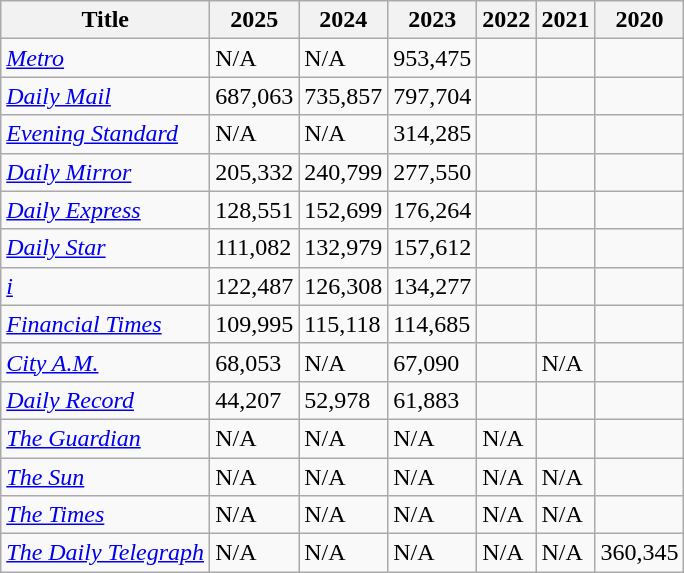<table class="wikitable sortable">
<tr>
<th>Title</th>
<th>2025</th>
<th>2024</th>
<th>2023</th>
<th data-sort-type="number">2022</th>
<th data-sort-type="number">2021</th>
<th data-sort-type="number">2020</th>
</tr>
<tr>
<td><em><a href='#'>Metro</a></em></td>
<td>N/A</td>
<td>N/A</td>
<td>953,475</td>
<td></td>
<td></td>
<td></td>
</tr>
<tr>
<td><em><a href='#'>Daily Mail</a></em></td>
<td>687,063</td>
<td>735,857</td>
<td>797,704</td>
<td></td>
<td></td>
<td></td>
</tr>
<tr>
<td><em><a href='#'>Evening Standard</a></em></td>
<td>N/A</td>
<td>N/A</td>
<td>314,285</td>
<td></td>
<td></td>
<td></td>
</tr>
<tr>
<td><em><a href='#'>Daily Mirror</a></em></td>
<td>205,332</td>
<td>240,799</td>
<td>277,550</td>
<td></td>
<td></td>
<td></td>
</tr>
<tr>
<td><em><a href='#'>Daily Express</a></em></td>
<td>128,551</td>
<td>152,699</td>
<td>176,264</td>
<td></td>
<td></td>
<td></td>
</tr>
<tr>
<td><em><a href='#'>Daily Star</a></em></td>
<td>111,082</td>
<td>132,979</td>
<td>157,612</td>
<td></td>
<td></td>
<td></td>
</tr>
<tr>
<td><em><a href='#'>i</a></em></td>
<td>122,487</td>
<td>126,308</td>
<td>134,277</td>
<td></td>
<td></td>
<td></td>
</tr>
<tr>
<td><em><a href='#'>Financial Times</a></em></td>
<td>109,995</td>
<td>115,118</td>
<td>114,685</td>
<td></td>
<td></td>
<td></td>
</tr>
<tr>
<td><em><a href='#'>City A.M.</a></em></td>
<td>68,053</td>
<td>N/A</td>
<td>67,090</td>
<td></td>
<td>N/A</td>
<td></td>
</tr>
<tr>
<td><em><a href='#'>Daily Record</a></em></td>
<td>44,207</td>
<td>52,978</td>
<td>61,883</td>
<td></td>
<td></td>
<td></td>
</tr>
<tr>
<td><em><a href='#'>The Guardian</a></em></td>
<td>N/A</td>
<td>N/A</td>
<td>N/A</td>
<td>N/A</td>
<td></td>
<td></td>
</tr>
<tr>
<td><em><a href='#'>The Sun</a></em></td>
<td>N/A</td>
<td>N/A</td>
<td>N/A</td>
<td>N/A</td>
<td>N/A</td>
<td></td>
</tr>
<tr>
<td><em><a href='#'>The Times</a></em></td>
<td>N/A</td>
<td>N/A</td>
<td>N/A</td>
<td>N/A</td>
<td>N/A</td>
<td></td>
</tr>
<tr>
<td><em><a href='#'>The Daily Telegraph</a></em></td>
<td>N/A</td>
<td>N/A</td>
<td>N/A</td>
<td>N/A</td>
<td>N/A</td>
<td>360,345</td>
</tr>
</table>
